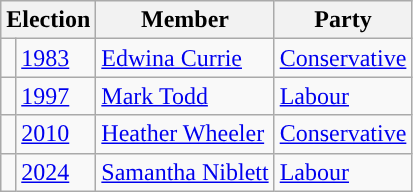<table class="wikitable">
<tr>
<th colspan="2">Election</th>
<th>Member</th>
<th>Party</th>
</tr>
<tr>
<td style="color:inherit;background-color: "></td>
<td><a href='#'>1983</a></td>
<td><a href='#'>Edwina Currie</a></td>
<td><a href='#'>Conservative</a></td>
</tr>
<tr>
<td style="color:inherit;background-color: "></td>
<td><a href='#'>1997</a></td>
<td><a href='#'>Mark Todd</a></td>
<td><a href='#'>Labour</a></td>
</tr>
<tr>
<td style="color:inherit;background-color: "></td>
<td><a href='#'>2010</a></td>
<td><a href='#'>Heather Wheeler</a></td>
<td><a href='#'>Conservative</a></td>
</tr>
<tr>
<td style="color:inherit;background-color: "></td>
<td><a href='#'>2024</a></td>
<td><a href='#'>Samantha Niblett</a></td>
<td><a href='#'>Labour</a></td>
</tr>
</table>
